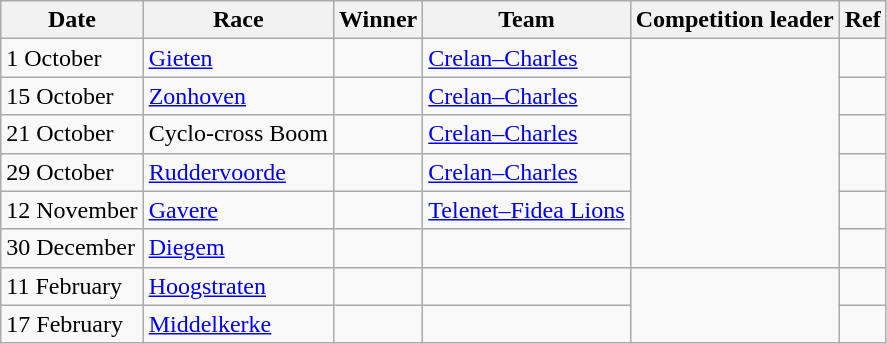<table class="wikitable">
<tr>
<th>Date</th>
<th>Race</th>
<th>Winner</th>
<th>Team</th>
<th>Competition leader</th>
<th>Ref</th>
</tr>
<tr>
<td>1 October</td>
<td><a href='#'>Gieten</a></td>
<td></td>
<td><a href='#'>Crelan–Charles</a></td>
<td rowspan=6></td>
<td></td>
</tr>
<tr>
<td>15 October</td>
<td><a href='#'>Zonhoven</a></td>
<td></td>
<td><a href='#'>Crelan–Charles</a></td>
<td></td>
</tr>
<tr>
<td>21 October</td>
<td>Cyclo-cross Boom</td>
<td></td>
<td><a href='#'>Crelan–Charles</a></td>
<td></td>
</tr>
<tr>
<td>29 October</td>
<td><a href='#'>Ruddervoorde</a></td>
<td></td>
<td><a href='#'>Crelan–Charles</a></td>
<td></td>
</tr>
<tr>
<td>12 November</td>
<td><a href='#'>Gavere</a></td>
<td></td>
<td><a href='#'>Telenet–Fidea Lions</a></td>
<td></td>
</tr>
<tr>
<td>30 December</td>
<td><a href='#'>Diegem</a></td>
<td></td>
<td></td>
<td></td>
</tr>
<tr>
<td>11 February</td>
<td><a href='#'>Hoogstraten</a></td>
<td></td>
<td></td>
<td rowspan=2></td>
<td></td>
</tr>
<tr>
<td>17 February</td>
<td><a href='#'>Middelkerke</a></td>
<td></td>
<td></td>
<td></td>
</tr>
</table>
